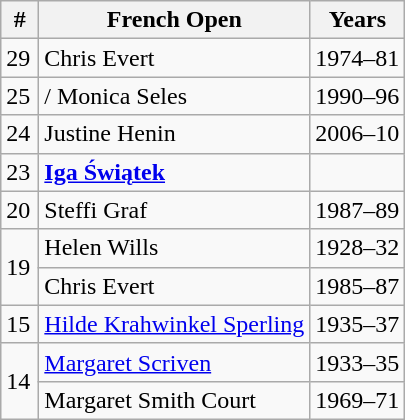<table class="wikitable" style="display:inline-table;">
<tr>
<th style="width:18px;">#</th>
<th>French Open</th>
<th>Years</th>
</tr>
<tr>
<td>29</td>
<td> Chris Evert</td>
<td>1974–81</td>
</tr>
<tr>
<td>25</td>
<td>/ Monica Seles</td>
<td>1990–96</td>
</tr>
<tr>
<td>24</td>
<td> Justine Henin</td>
<td>2006–10</td>
</tr>
<tr>
<td>23</td>
<td> <strong><a href='#'>Iga Świątek</a></strong></td>
<td></td>
</tr>
<tr>
<td>20</td>
<td> Steffi Graf</td>
<td>1987–89</td>
</tr>
<tr>
<td rowspan=2>19</td>
<td> Helen Wills</td>
<td>1928–32</td>
</tr>
<tr>
<td> Chris Evert</td>
<td>1985–87</td>
</tr>
<tr>
<td>15</td>
<td> <a href='#'>Hilde Krahwinkel Sperling</a></td>
<td>1935–37</td>
</tr>
<tr>
<td rowspan="2">14</td>
<td> <a href='#'>Margaret Scriven</a></td>
<td>1933–35</td>
</tr>
<tr>
<td> Margaret Smith Court</td>
<td>1969–71</td>
</tr>
</table>
